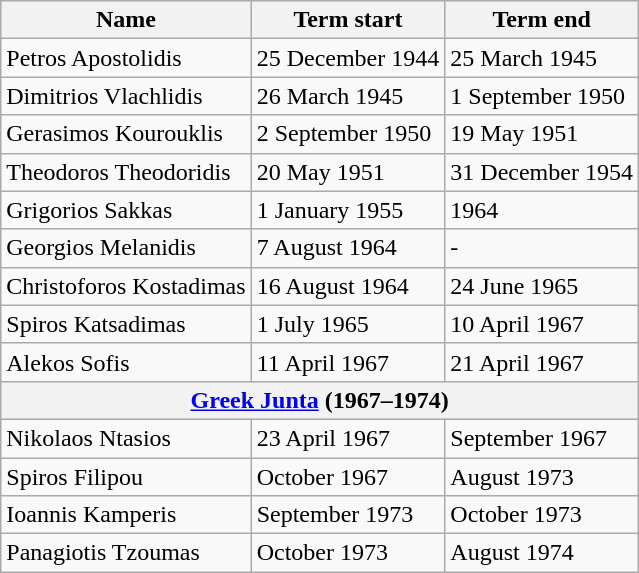<table class="wikitable">
<tr>
<th>Name</th>
<th><strong>Term start</strong></th>
<th><strong>Term end</strong></th>
</tr>
<tr>
<td>Petros Apostolidis</td>
<td>25 December 1944</td>
<td>25 March 1945</td>
</tr>
<tr>
<td>Dimitrios Vlachlidis</td>
<td>26 March 1945</td>
<td>1 September 1950</td>
</tr>
<tr>
<td>Gerasimos Kourouklis</td>
<td>2 September 1950</td>
<td>19 May 1951</td>
</tr>
<tr>
<td>Theodoros Theodoridis</td>
<td>20 May 1951</td>
<td>31 December 1954</td>
</tr>
<tr>
<td>Grigorios Sakkas</td>
<td>1 January 1955</td>
<td>1964</td>
</tr>
<tr>
<td>Georgios Melanidis</td>
<td>7 August 1964</td>
<td>-</td>
</tr>
<tr>
<td>Christoforos Kostadimas</td>
<td>16 August 1964</td>
<td>24 June 1965</td>
</tr>
<tr>
<td>Spiros Katsadimas</td>
<td>1 July 1965</td>
<td>10 April 1967</td>
</tr>
<tr>
<td>Alekos Sofis</td>
<td>11 April 1967</td>
<td>21 April 1967</td>
</tr>
<tr>
<th colspan="3"><strong><a href='#'>Greek Junta</a></strong> (1967–1974)</th>
</tr>
<tr>
<td>Nikolaos Ntasios</td>
<td>23 April 1967</td>
<td>September 1967</td>
</tr>
<tr>
<td>Spiros Filipou</td>
<td>October 1967</td>
<td>August 1973</td>
</tr>
<tr>
<td>Ioannis Kamperis</td>
<td>September 1973</td>
<td>October 1973</td>
</tr>
<tr>
<td>Panagiotis Tzoumas</td>
<td>October 1973</td>
<td>August 1974</td>
</tr>
</table>
